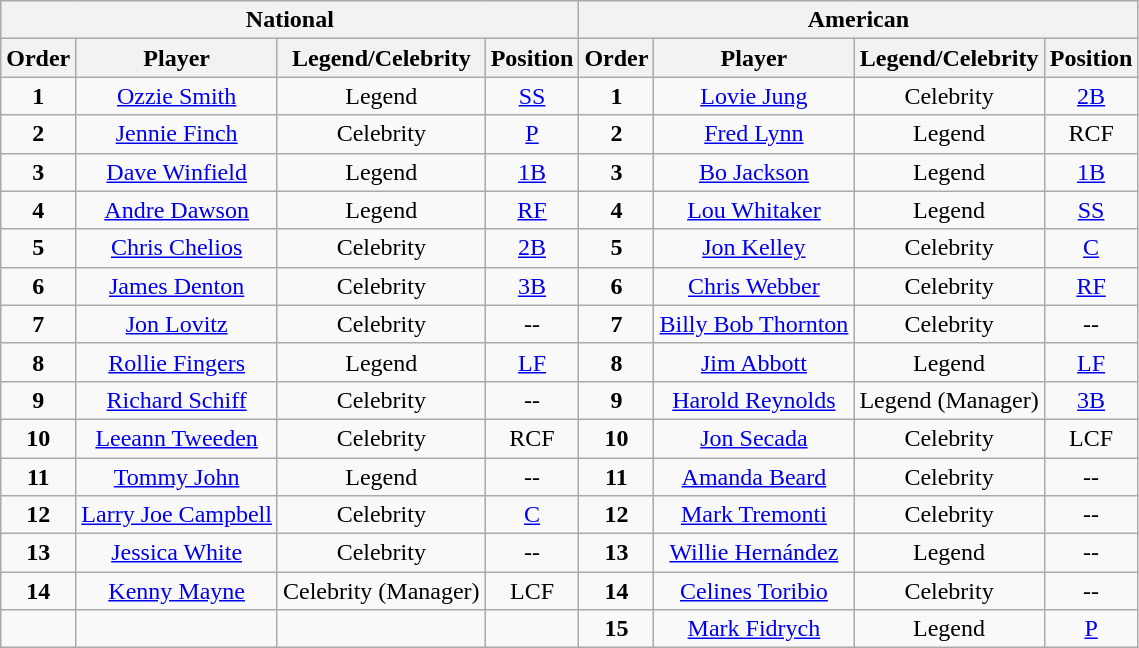<table class="wikitable" style="text-align:center;">
<tr>
<th colspan="4">National</th>
<th colspan="4">American</th>
</tr>
<tr>
<th>Order</th>
<th>Player</th>
<th>Legend/Celebrity</th>
<th>Position</th>
<th>Order</th>
<th>Player</th>
<th>Legend/Celebrity</th>
<th>Position</th>
</tr>
<tr>
<td><strong>1</strong></td>
<td><a href='#'>Ozzie Smith</a></td>
<td>Legend</td>
<td><a href='#'>SS</a></td>
<td><strong>1</strong></td>
<td><a href='#'>Lovie Jung</a></td>
<td>Celebrity</td>
<td><a href='#'>2B</a></td>
</tr>
<tr>
<td><strong>2</strong></td>
<td><a href='#'>Jennie Finch</a></td>
<td>Celebrity</td>
<td><a href='#'>P</a></td>
<td><strong>2</strong></td>
<td><a href='#'>Fred Lynn</a></td>
<td>Legend</td>
<td>RCF</td>
</tr>
<tr>
<td><strong>3</strong></td>
<td><a href='#'>Dave Winfield</a></td>
<td>Legend</td>
<td><a href='#'>1B</a></td>
<td><strong>3</strong></td>
<td><a href='#'>Bo Jackson</a></td>
<td>Legend</td>
<td><a href='#'>1B</a></td>
</tr>
<tr>
<td><strong>4</strong></td>
<td><a href='#'>Andre Dawson</a></td>
<td>Legend</td>
<td><a href='#'>RF</a></td>
<td><strong>4</strong></td>
<td><a href='#'>Lou Whitaker</a></td>
<td>Legend</td>
<td><a href='#'>SS</a></td>
</tr>
<tr>
<td><strong>5</strong></td>
<td><a href='#'>Chris Chelios</a></td>
<td>Celebrity</td>
<td><a href='#'>2B</a></td>
<td><strong>5</strong></td>
<td><a href='#'>Jon Kelley</a></td>
<td>Celebrity</td>
<td><a href='#'>C</a></td>
</tr>
<tr>
<td><strong>6</strong></td>
<td><a href='#'>James Denton</a></td>
<td>Celebrity</td>
<td><a href='#'>3B</a></td>
<td><strong>6</strong></td>
<td><a href='#'>Chris Webber</a></td>
<td>Celebrity</td>
<td><a href='#'>RF</a></td>
</tr>
<tr>
<td><strong>7</strong></td>
<td><a href='#'>Jon Lovitz</a></td>
<td>Celebrity</td>
<td>--</td>
<td><strong>7</strong></td>
<td><a href='#'>Billy Bob Thornton</a></td>
<td>Celebrity</td>
<td>--</td>
</tr>
<tr>
<td><strong>8</strong></td>
<td><a href='#'>Rollie Fingers</a></td>
<td>Legend</td>
<td><a href='#'>LF</a></td>
<td><strong>8</strong></td>
<td><a href='#'>Jim Abbott</a></td>
<td>Legend</td>
<td><a href='#'>LF</a></td>
</tr>
<tr>
<td><strong>9</strong></td>
<td><a href='#'>Richard Schiff</a></td>
<td>Celebrity</td>
<td>--</td>
<td><strong>9</strong></td>
<td><a href='#'>Harold Reynolds</a></td>
<td>Legend (Manager)</td>
<td><a href='#'>3B</a></td>
</tr>
<tr>
<td><strong>10</strong></td>
<td><a href='#'>Leeann Tweeden</a></td>
<td>Celebrity</td>
<td>RCF</td>
<td><strong>10</strong></td>
<td><a href='#'>Jon Secada</a></td>
<td>Celebrity</td>
<td>LCF</td>
</tr>
<tr>
<td><strong>11</strong></td>
<td><a href='#'>Tommy John</a></td>
<td>Legend</td>
<td>--</td>
<td><strong>11</strong></td>
<td><a href='#'>Amanda Beard</a></td>
<td>Celebrity</td>
<td>--</td>
</tr>
<tr>
<td><strong>12</strong></td>
<td><a href='#'>Larry Joe Campbell</a></td>
<td>Celebrity</td>
<td><a href='#'>C</a></td>
<td><strong>12</strong></td>
<td><a href='#'>Mark Tremonti</a></td>
<td>Celebrity</td>
<td>--</td>
</tr>
<tr>
<td><strong>13</strong></td>
<td><a href='#'>Jessica White</a></td>
<td>Celebrity</td>
<td>--</td>
<td><strong>13</strong></td>
<td><a href='#'>Willie Hernández</a></td>
<td>Legend</td>
<td>--</td>
</tr>
<tr>
<td><strong>14</strong></td>
<td><a href='#'>Kenny Mayne</a></td>
<td>Celebrity (Manager)</td>
<td>LCF</td>
<td><strong>14</strong></td>
<td><a href='#'>Celines Toribio</a></td>
<td>Celebrity</td>
<td>--</td>
</tr>
<tr>
<td></td>
<td></td>
<td></td>
<td></td>
<td><strong>15</strong></td>
<td><a href='#'>Mark Fidrych</a></td>
<td>Legend</td>
<td><a href='#'>P</a></td>
</tr>
</table>
